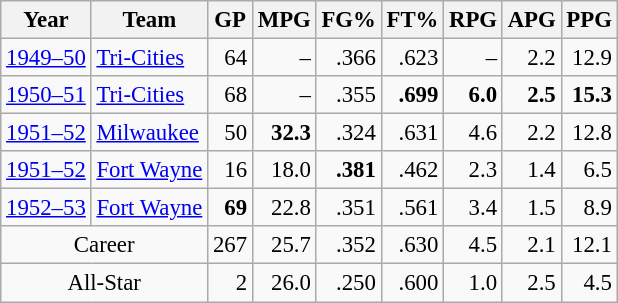<table class="wikitable sortable" style="font-size:95%; text-align:right;">
<tr>
<th>Year</th>
<th>Team</th>
<th>GP</th>
<th>MPG</th>
<th>FG%</th>
<th>FT%</th>
<th>RPG</th>
<th>APG</th>
<th>PPG</th>
</tr>
<tr>
<td style="text-align:left;"><a href='#'>1949–50</a></td>
<td style="text-align:left;"><a href='#'>Tri-Cities</a></td>
<td>64</td>
<td>–</td>
<td>.366</td>
<td>.623</td>
<td>–</td>
<td>2.2</td>
<td>12.9</td>
</tr>
<tr>
<td style="text-align:left;"><a href='#'>1950–51</a></td>
<td style="text-align:left;"><a href='#'>Tri-Cities</a></td>
<td>68</td>
<td>–</td>
<td>.355</td>
<td><strong>.699</strong></td>
<td><strong>6.0</strong></td>
<td><strong>2.5</strong></td>
<td><strong>15.3</strong></td>
</tr>
<tr>
<td style="text-align:left;"><a href='#'>1951–52</a></td>
<td style="text-align:left;"><a href='#'>Milwaukee</a></td>
<td>50</td>
<td><strong>32.3</strong></td>
<td>.324</td>
<td>.631</td>
<td>4.6</td>
<td>2.2</td>
<td>12.8</td>
</tr>
<tr>
<td style="text-align:left;"><a href='#'>1951–52</a></td>
<td style="text-align:left;"><a href='#'>Fort Wayne</a></td>
<td>16</td>
<td>18.0</td>
<td><strong>.381</strong></td>
<td>.462</td>
<td>2.3</td>
<td>1.4</td>
<td>6.5</td>
</tr>
<tr>
<td style="text-align:left;"><a href='#'>1952–53</a></td>
<td style="text-align:left;"><a href='#'>Fort Wayne</a></td>
<td><strong>69</strong></td>
<td>22.8</td>
<td>.351</td>
<td>.561</td>
<td>3.4</td>
<td>1.5</td>
<td>8.9</td>
</tr>
<tr class="sortbottom">
<td colspan="2" style="text-align:center;">Career</td>
<td>267</td>
<td>25.7</td>
<td>.352</td>
<td>.630</td>
<td>4.5</td>
<td>2.1</td>
<td>12.1</td>
</tr>
<tr class="sortbottom">
<td colspan="2" style="text-align:center;">All-Star</td>
<td>2</td>
<td>26.0</td>
<td>.250</td>
<td>.600</td>
<td>1.0</td>
<td>2.5</td>
<td>4.5</td>
</tr>
</table>
